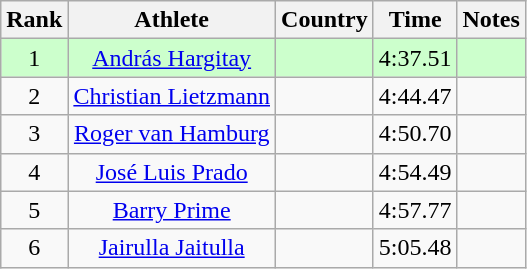<table class="wikitable sortable" style="text-align:center">
<tr>
<th>Rank</th>
<th>Athlete</th>
<th>Country</th>
<th>Time</th>
<th>Notes</th>
</tr>
<tr bgcolor=ccffcc>
<td>1</td>
<td><a href='#'>András Hargitay</a></td>
<td align=left></td>
<td>4:37.51</td>
<td></td>
</tr>
<tr>
<td>2</td>
<td><a href='#'>Christian Lietzmann</a></td>
<td align=left></td>
<td>4:44.47</td>
<td></td>
</tr>
<tr>
<td>3</td>
<td><a href='#'>Roger van Hamburg</a></td>
<td align=left></td>
<td>4:50.70</td>
<td></td>
</tr>
<tr>
<td>4</td>
<td><a href='#'>José Luis Prado</a></td>
<td align=left></td>
<td>4:54.49</td>
<td></td>
</tr>
<tr>
<td>5</td>
<td><a href='#'>Barry Prime</a></td>
<td align=left></td>
<td>4:57.77</td>
<td></td>
</tr>
<tr>
<td>6</td>
<td><a href='#'>Jairulla Jaitulla</a></td>
<td align=left></td>
<td>5:05.48</td>
<td></td>
</tr>
</table>
